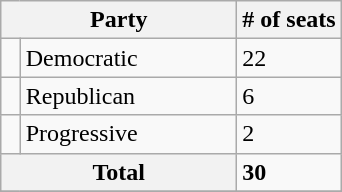<table class="wikitable sortable">
<tr>
<th colspan="2" style="width:150px;">Party</th>
<th># of seats</th>
</tr>
<tr>
<td></td>
<td>Democratic</td>
<td>22</td>
</tr>
<tr>
<td></td>
<td>Republican</td>
<td>6</td>
</tr>
<tr>
<td></td>
<td>Progressive</td>
<td>2</td>
</tr>
<tr>
<th colspan=2>Total</th>
<td><strong>30</strong></td>
</tr>
<tr>
</tr>
</table>
